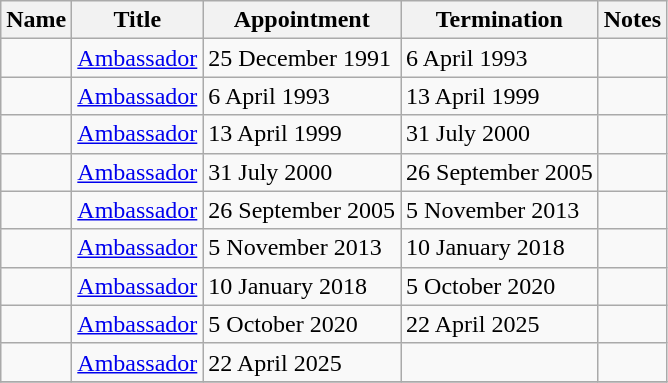<table class="wikitable">
<tr valign="middle">
<th>Name</th>
<th>Title</th>
<th>Appointment</th>
<th>Termination</th>
<th>Notes</th>
</tr>
<tr>
<td></td>
<td><a href='#'>Ambassador</a></td>
<td>25 December 1991</td>
<td>6 April 1993</td>
<td></td>
</tr>
<tr>
<td></td>
<td><a href='#'>Ambassador</a></td>
<td>6 April 1993</td>
<td>13 April 1999</td>
<td></td>
</tr>
<tr>
<td></td>
<td><a href='#'>Ambassador</a></td>
<td>13 April 1999</td>
<td>31 July 2000</td>
<td></td>
</tr>
<tr>
<td></td>
<td><a href='#'>Ambassador</a></td>
<td>31 July 2000</td>
<td>26 September 2005</td>
<td></td>
</tr>
<tr>
<td></td>
<td><a href='#'>Ambassador</a></td>
<td>26 September 2005</td>
<td>5 November 2013</td>
<td></td>
</tr>
<tr>
<td></td>
<td><a href='#'>Ambassador</a></td>
<td>5 November 2013</td>
<td>10 January 2018</td>
<td></td>
</tr>
<tr>
<td></td>
<td><a href='#'>Ambassador</a></td>
<td>10 January 2018</td>
<td>5 October 2020</td>
<td></td>
</tr>
<tr>
<td></td>
<td><a href='#'>Ambassador</a></td>
<td>5 October 2020</td>
<td>22 April 2025</td>
<td></td>
</tr>
<tr>
<td></td>
<td><a href='#'>Ambassador</a></td>
<td>22 April 2025</td>
<td></td>
<td></td>
</tr>
<tr>
</tr>
</table>
